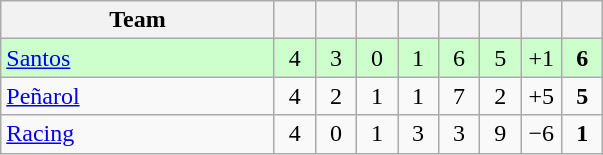<table class="wikitable" style="text-align:center;">
<tr>
<th width="175">Team</th>
<th width="20"></th>
<th width="20"></th>
<th width="20"></th>
<th width="20"></th>
<th width="20"></th>
<th width="20"></th>
<th width="20"></th>
<th width="20"></th>
</tr>
<tr bgcolor=#ccffcc>
<td align=left> <a href='#'>Santos</a></td>
<td>4</td>
<td>3</td>
<td>0</td>
<td>1</td>
<td>6</td>
<td>5</td>
<td>+1</td>
<td><strong>6</strong></td>
</tr>
<tr bgcolor=>
<td align=left> <a href='#'>Peñarol</a></td>
<td>4</td>
<td>2</td>
<td>1</td>
<td>1</td>
<td>7</td>
<td>2</td>
<td>+5</td>
<td><strong>5</strong></td>
</tr>
<tr bgcolor=>
<td align=left> <a href='#'>Racing</a></td>
<td>4</td>
<td>0</td>
<td>1</td>
<td>3</td>
<td>3</td>
<td>9</td>
<td>−6</td>
<td><strong>1</strong></td>
</tr>
</table>
